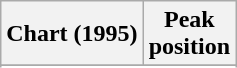<table class="wikitable sortable">
<tr>
<th align="left">Chart (1995)</th>
<th align="center">Peak<br>position</th>
</tr>
<tr>
</tr>
<tr>
</tr>
</table>
